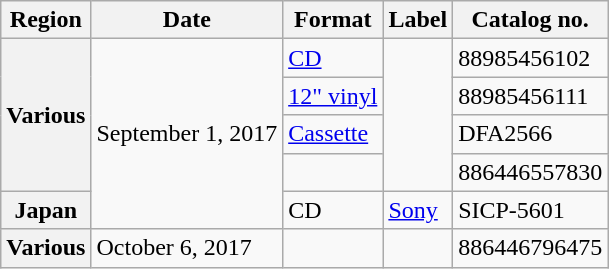<table class="wikitable plainrowheaders">
<tr>
<th scope="col">Region</th>
<th scope="col">Date</th>
<th scope="col">Format</th>
<th scope="col">Label</th>
<th scope="col">Catalog no.</th>
</tr>
<tr>
<th scope="row" rowspan="4">Various</th>
<td rowspan="5">September 1, 2017</td>
<td><a href='#'>CD</a></td>
<td rowspan="4"></td>
<td>88985456102</td>
</tr>
<tr>
<td><a href='#'>12" vinyl</a></td>
<td>88985456111</td>
</tr>
<tr>
<td><a href='#'>Cassette</a></td>
<td>DFA2566</td>
</tr>
<tr>
<td></td>
<td>886446557830</td>
</tr>
<tr>
<th scope="row">Japan</th>
<td>CD</td>
<td><a href='#'>Sony</a></td>
<td>SICP-5601</td>
</tr>
<tr>
<th scope="row">Various</th>
<td>October 6, 2017</td>
<td> </td>
<td></td>
<td>886446796475</td>
</tr>
</table>
